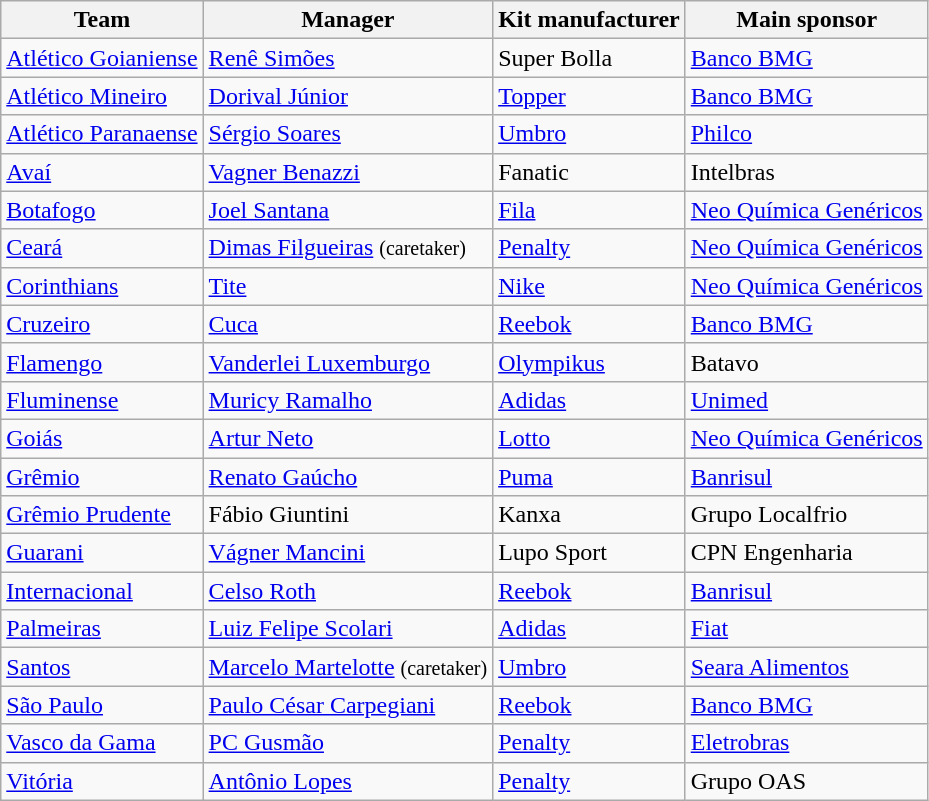<table class="wikitable sortable">
<tr>
<th>Team</th>
<th>Manager</th>
<th>Kit manufacturer</th>
<th>Main sponsor</th>
</tr>
<tr>
<td><a href='#'>Atlético Goianiense</a></td>
<td><a href='#'>Renê Simões</a></td>
<td>Super Bolla</td>
<td><a href='#'>Banco BMG</a></td>
</tr>
<tr>
<td><a href='#'>Atlético Mineiro</a></td>
<td><a href='#'>Dorival Júnior</a></td>
<td><a href='#'>Topper</a></td>
<td><a href='#'>Banco BMG</a></td>
</tr>
<tr>
<td><a href='#'>Atlético Paranaense</a></td>
<td><a href='#'>Sérgio Soares</a></td>
<td><a href='#'>Umbro</a></td>
<td><a href='#'>Philco</a></td>
</tr>
<tr>
<td><a href='#'>Avaí</a></td>
<td><a href='#'>Vagner Benazzi</a></td>
<td>Fanatic</td>
<td>Intelbras</td>
</tr>
<tr>
<td><a href='#'>Botafogo</a></td>
<td><a href='#'>Joel Santana</a></td>
<td><a href='#'>Fila</a></td>
<td><a href='#'>Neo Química Genéricos</a></td>
</tr>
<tr>
<td><a href='#'>Ceará</a></td>
<td><a href='#'>Dimas Filgueiras</a> <small>(caretaker)</small></td>
<td><a href='#'>Penalty</a></td>
<td><a href='#'>Neo Química Genéricos</a></td>
</tr>
<tr>
<td><a href='#'>Corinthians</a></td>
<td><a href='#'>Tite</a></td>
<td><a href='#'>Nike</a></td>
<td><a href='#'>Neo Química Genéricos</a></td>
</tr>
<tr>
<td><a href='#'>Cruzeiro</a></td>
<td><a href='#'>Cuca</a></td>
<td><a href='#'>Reebok</a></td>
<td><a href='#'>Banco BMG</a></td>
</tr>
<tr>
<td><a href='#'>Flamengo</a></td>
<td><a href='#'>Vanderlei Luxemburgo</a></td>
<td><a href='#'>Olympikus</a></td>
<td>Batavo</td>
</tr>
<tr>
<td><a href='#'>Fluminense</a></td>
<td><a href='#'>Muricy Ramalho</a></td>
<td><a href='#'>Adidas</a></td>
<td><a href='#'>Unimed</a></td>
</tr>
<tr>
<td><a href='#'>Goiás</a></td>
<td><a href='#'>Artur Neto</a></td>
<td><a href='#'>Lotto</a></td>
<td><a href='#'>Neo Química Genéricos</a></td>
</tr>
<tr>
<td><a href='#'>Grêmio</a></td>
<td><a href='#'>Renato Gaúcho</a></td>
<td><a href='#'>Puma</a></td>
<td><a href='#'>Banrisul</a></td>
</tr>
<tr>
<td><a href='#'>Grêmio Prudente</a></td>
<td>Fábio Giuntini</td>
<td>Kanxa</td>
<td>Grupo Localfrio</td>
</tr>
<tr>
<td><a href='#'>Guarani</a></td>
<td><a href='#'>Vágner Mancini</a></td>
<td>Lupo Sport</td>
<td>CPN Engenharia</td>
</tr>
<tr>
<td><a href='#'>Internacional</a></td>
<td><a href='#'>Celso Roth</a></td>
<td><a href='#'>Reebok</a></td>
<td><a href='#'>Banrisul</a></td>
</tr>
<tr>
<td><a href='#'>Palmeiras</a></td>
<td><a href='#'>Luiz Felipe Scolari</a></td>
<td><a href='#'>Adidas</a></td>
<td><a href='#'>Fiat</a></td>
</tr>
<tr>
<td><a href='#'>Santos</a></td>
<td><a href='#'>Marcelo Martelotte</a> <small>(caretaker)</small></td>
<td><a href='#'>Umbro</a></td>
<td><a href='#'>Seara Alimentos</a></td>
</tr>
<tr>
<td><a href='#'>São Paulo</a></td>
<td><a href='#'>Paulo César Carpegiani</a></td>
<td><a href='#'>Reebok</a></td>
<td><a href='#'>Banco BMG</a></td>
</tr>
<tr>
<td><a href='#'>Vasco da Gama</a></td>
<td><a href='#'>PC Gusmão</a></td>
<td><a href='#'>Penalty</a></td>
<td><a href='#'>Eletrobras</a></td>
</tr>
<tr>
<td><a href='#'>Vitória</a></td>
<td><a href='#'>Antônio Lopes</a></td>
<td><a href='#'>Penalty</a></td>
<td>Grupo OAS</td>
</tr>
</table>
